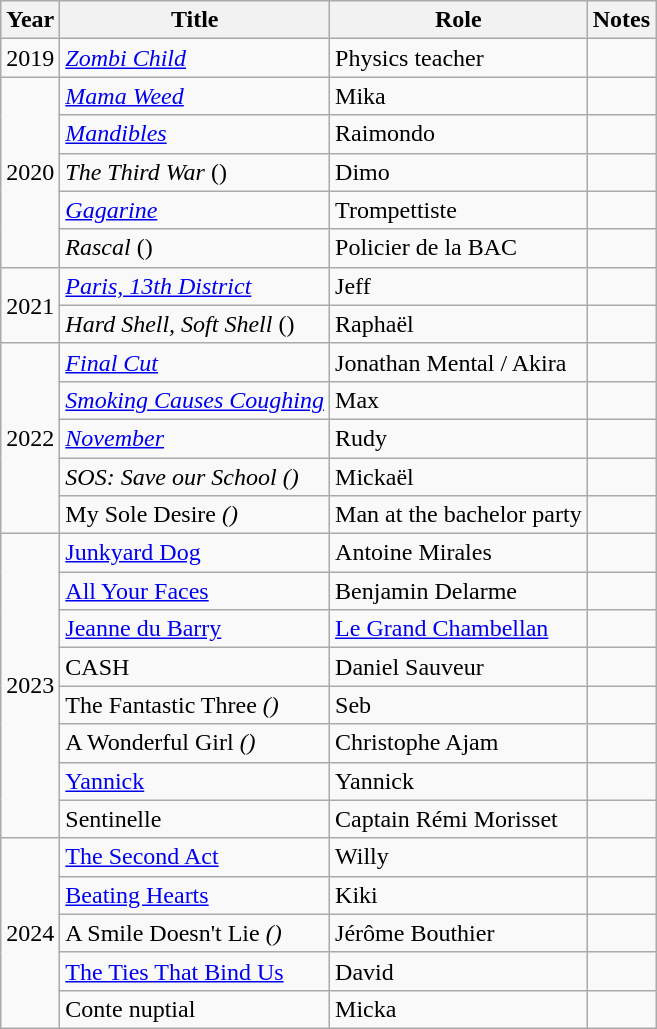<table class="wikitable sortable">
<tr>
<th>Year</th>
<th>Title</th>
<th>Role</th>
<th class="unsortable">Notes</th>
</tr>
<tr>
<td>2019</td>
<td><em><a href='#'>Zombi Child</a></em></td>
<td>Physics teacher</td>
<td></td>
</tr>
<tr>
<td rowspan="5">2020</td>
<td><em><a href='#'>Mama Weed</a></em></td>
<td>Mika</td>
<td></td>
</tr>
<tr>
<td><em><a href='#'>Mandibles</a></em></td>
<td>Raimondo</td>
<td></td>
</tr>
<tr>
<td><em>The Third War</em> ()</td>
<td>Dimo</td>
<td></td>
</tr>
<tr>
<td><em><a href='#'>Gagarine</a></em></td>
<td>Trompettiste</td>
<td></td>
</tr>
<tr>
<td><em>Rascal</em> ()</td>
<td>Policier de la BAC</td>
<td></td>
</tr>
<tr>
<td rowspan="2">2021</td>
<td><em><a href='#'>Paris, 13th District</a></em></td>
<td>Jeff</td>
<td></td>
</tr>
<tr>
<td><em>Hard Shell, Soft Shell</em> ()</td>
<td>Raphaël</td>
<td></td>
</tr>
<tr>
<td rowspan="5">2022</td>
<td><em><a href='#'>Final Cut</a></em></td>
<td>Jonathan Mental / Akira</td>
<td></td>
</tr>
<tr>
<td><em><a href='#'>Smoking Causes Coughing</a></em></td>
<td>Max</td>
<td></td>
</tr>
<tr>
<td><em><a href='#'>November</a></em></td>
<td>Rudy</td>
<td></td>
</tr>
<tr>
<td><em>SOS: Save our School ()</td>
<td>Mickaël</td>
<td></td>
</tr>
<tr>
<td></em>My Sole Desire<em> ()</td>
<td>Man at the bachelor party</td>
<td></td>
</tr>
<tr>
<td rowspan="8">2023</td>
<td></em><a href='#'>Junkyard Dog</a><em></td>
<td>Antoine Mirales</td>
<td></td>
</tr>
<tr>
<td></em><a href='#'>All Your Faces</a><em></td>
<td>Benjamin Delarme</td>
<td></td>
</tr>
<tr>
<td></em><a href='#'>Jeanne du Barry</a><em></td>
<td><a href='#'>Le Grand Chambellan</a></td>
<td></td>
</tr>
<tr>
<td></em>CASH<em></td>
<td>Daniel Sauveur</td>
<td></td>
</tr>
<tr>
<td></em>The Fantastic Three<em> ()</td>
<td>Seb</td>
<td></td>
</tr>
<tr>
<td></em>A Wonderful Girl<em> ()</td>
<td>Christophe Ajam</td>
<td></td>
</tr>
<tr>
<td></em><a href='#'>Yannick</a><em></td>
<td>Yannick</td>
<td></td>
</tr>
<tr>
<td></em>Sentinelle<em></td>
<td>Captain Rémi Morisset</td>
<td></td>
</tr>
<tr>
<td rowspan="5">2024</td>
<td></em><a href='#'>The Second Act</a><em></td>
<td>Willy</td>
<td></td>
</tr>
<tr>
<td></em><a href='#'>Beating Hearts</a><em></td>
<td>Kiki</td>
<td></td>
</tr>
<tr>
<td></em>A Smile Doesn't Lie<em> ()</td>
<td>Jérôme Bouthier</td>
<td></td>
</tr>
<tr>
<td></em><a href='#'>The Ties That Bind Us</a><em></td>
<td>David</td>
<td></td>
</tr>
<tr>
<td></em>Conte nuptial<em></td>
<td>Micka</td>
<td></td>
</tr>
</table>
